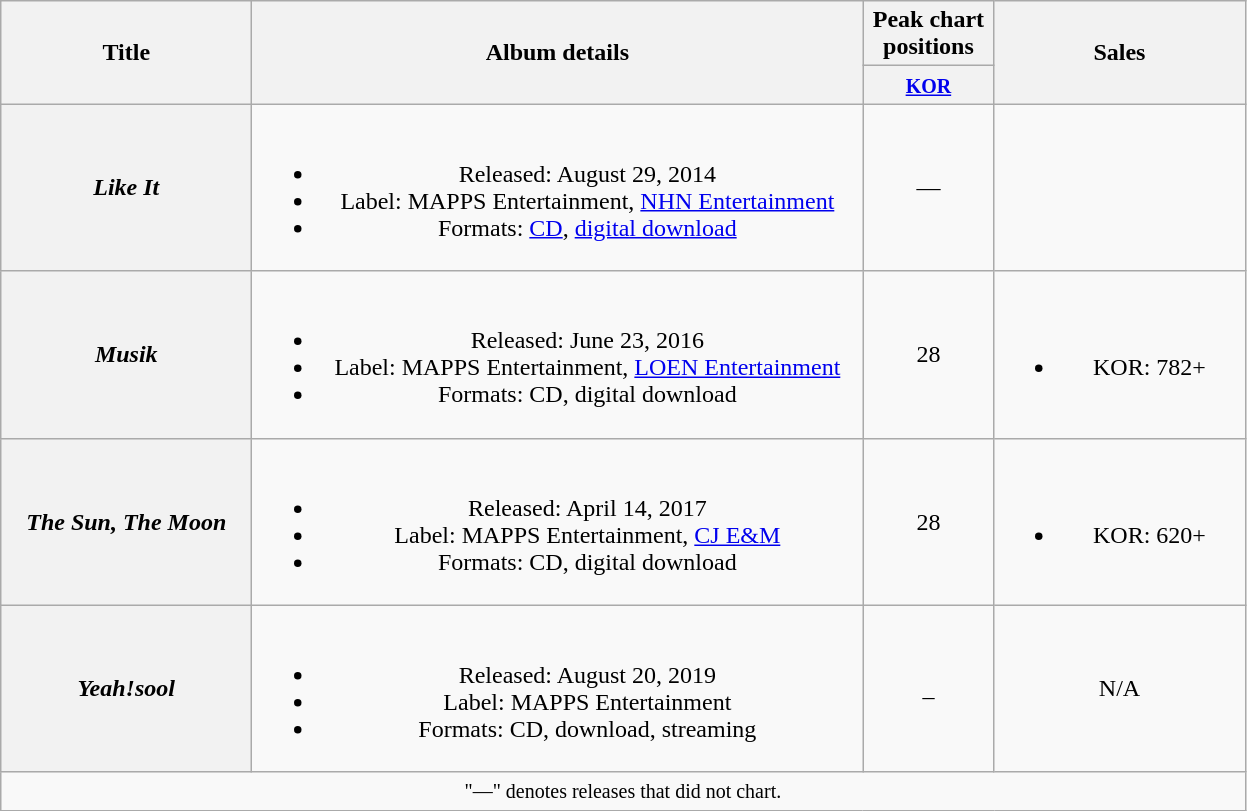<table class="wikitable mw-collapsible plainrowheaders" style="text-align:center;">
<tr>
<th scope="col" rowspan="2" style="width:10em;">Title</th>
<th scope="col" rowspan="2" style="width:25em;">Album details</th>
<th scope="col" colspan="1" style="width:5em;">Peak chart positions</th>
<th scope="col" rowspan="2" style="width:10em;">Sales</th>
</tr>
<tr>
<th><small><a href='#'>KOR</a></small><br></th>
</tr>
<tr>
<th scope="row"><em>Like It</em></th>
<td><br><ul><li>Released: August 29, 2014</li><li>Label: MAPPS Entertainment, <a href='#'>NHN Entertainment</a></li><li>Formats: <a href='#'>CD</a>, <a href='#'>digital download</a></li></ul></td>
<td>—</td>
<td></td>
</tr>
<tr>
<th scope="row"><em>Musik</em></th>
<td><br><ul><li>Released: June 23, 2016</li><li>Label: MAPPS Entertainment, <a href='#'>LOEN Entertainment</a></li><li>Formats: CD, digital download</li></ul></td>
<td>28</td>
<td><br><ul><li>KOR: 782+</li></ul></td>
</tr>
<tr>
<th scope="row"><em>The Sun, The Moon</em></th>
<td><br><ul><li>Released: April 14, 2017</li><li>Label: MAPPS Entertainment, <a href='#'>CJ E&M</a></li><li>Formats: CD, digital download</li></ul></td>
<td>28</td>
<td><br><ul><li>KOR: 620+</li></ul></td>
</tr>
<tr>
<th scope="row"><em>Yeah!sool</em></th>
<td><br><ul><li>Released: August 20, 2019</li><li>Label: MAPPS Entertainment</li><li>Formats: CD, download, streaming</li></ul></td>
<td>_</td>
<td>N/A</td>
</tr>
<tr>
<td colspan="4" align="center"><small>"—" denotes releases that did not chart.</small></td>
</tr>
</table>
